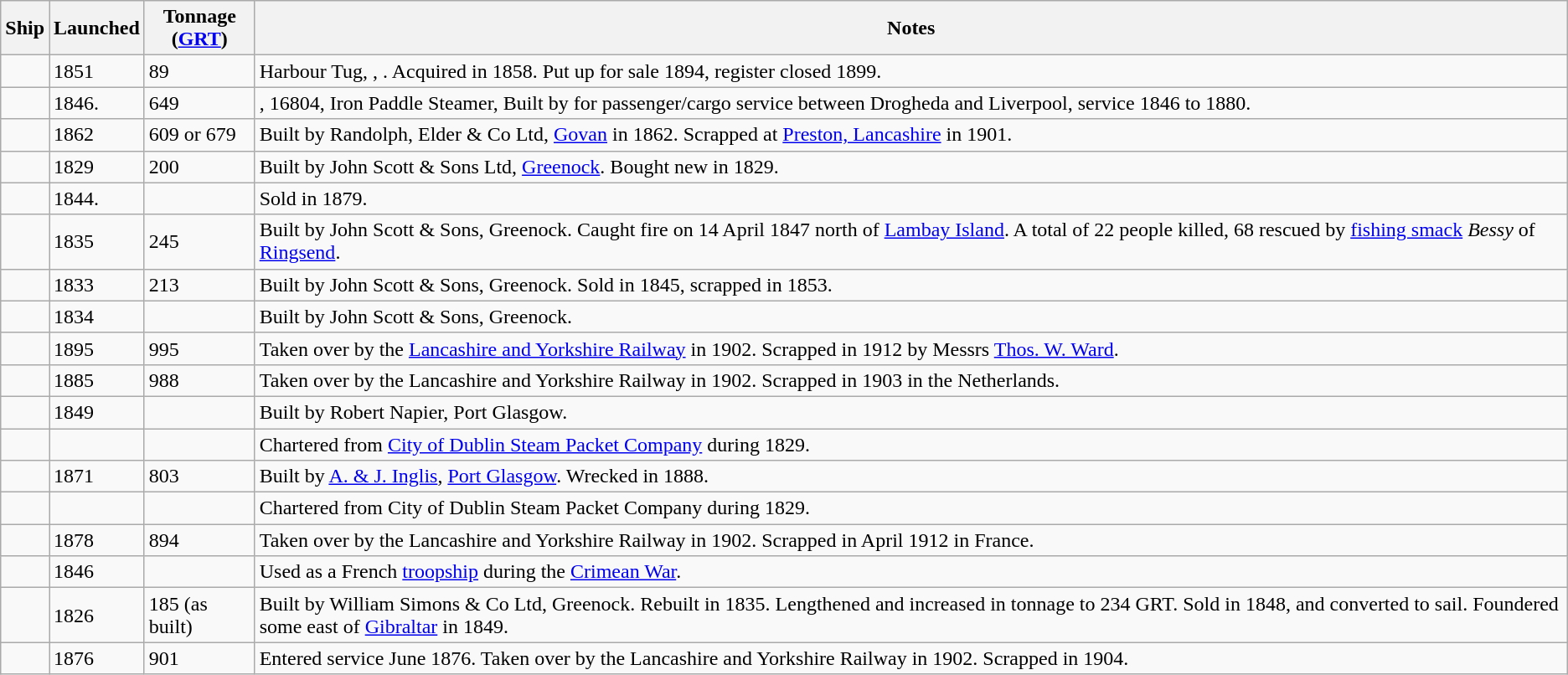<table class="wikitable">
<tr>
<th>Ship</th>
<th>Launched</th>
<th>Tonnage<br>(<a href='#'>GRT</a>)</th>
<th>Notes</th>
</tr>
<tr>
<td></td>
<td>1851</td>
<td>89</td>
<td>Harbour Tug,  , . Acquired in 1858. Put up for sale 1894, register closed 1899.</td>
</tr>
<tr>
<td></td>
<td>1846.</td>
<td>649</td>
<td>,  16804, Iron Paddle Steamer, Built by  for passenger/cargo service between Drogheda and Liverpool, service 1846 to 1880.</td>
</tr>
<tr>
<td></td>
<td>1862</td>
<td>609 or 679</td>
<td>Built by Randolph, Elder & Co Ltd, <a href='#'>Govan</a> in 1862. Scrapped at <a href='#'>Preston, Lancashire</a> in 1901.</td>
</tr>
<tr>
<td></td>
<td>1829</td>
<td>200</td>
<td>Built by John Scott & Sons Ltd, <a href='#'>Greenock</a>. Bought new in 1829.</td>
</tr>
<tr>
<td></td>
<td>1844.</td>
<td></td>
<td>Sold in 1879.</td>
</tr>
<tr>
<td></td>
<td>1835</td>
<td>245</td>
<td>Built by John Scott & Sons, Greenock. Caught fire on 14 April 1847 north of <a href='#'>Lambay Island</a>. A total of 22 people killed, 68 rescued by <a href='#'>fishing smack</a> <em>Bessy</em> of <a href='#'>Ringsend</a>.</td>
</tr>
<tr>
<td></td>
<td>1833</td>
<td>213</td>
<td>Built by John Scott & Sons, Greenock. Sold in 1845, scrapped in 1853.</td>
</tr>
<tr>
<td></td>
<td>1834</td>
<td></td>
<td>Built by John Scott & Sons, Greenock.</td>
</tr>
<tr>
<td></td>
<td>1895</td>
<td>995</td>
<td>Taken over by the <a href='#'>Lancashire and Yorkshire Railway</a> in 1902. Scrapped in 1912 by Messrs <a href='#'>Thos. W. Ward</a>.</td>
</tr>
<tr>
<td></td>
<td>1885</td>
<td>988</td>
<td>Taken over by the Lancashire and Yorkshire Railway in 1902. Scrapped in 1903 in the Netherlands.</td>
</tr>
<tr>
<td></td>
<td>1849</td>
<td></td>
<td>Built by Robert Napier, Port Glasgow.</td>
</tr>
<tr>
<td></td>
<td></td>
<td></td>
<td>Chartered from <a href='#'>City of Dublin Steam Packet Company</a> during 1829.</td>
</tr>
<tr>
<td></td>
<td>1871</td>
<td>803</td>
<td>Built by <a href='#'>A. & J. Inglis</a>, <a href='#'>Port Glasgow</a>. Wrecked in 1888.</td>
</tr>
<tr>
<td></td>
<td></td>
<td></td>
<td>Chartered from City of Dublin Steam Packet Company during 1829.</td>
</tr>
<tr>
<td></td>
<td>1878</td>
<td>894</td>
<td>Taken over by the Lancashire and Yorkshire Railway in 1902. Scrapped in April 1912 in France.</td>
</tr>
<tr>
<td></td>
<td>1846</td>
<td></td>
<td>Used as a French <a href='#'>troopship</a> during the <a href='#'>Crimean War</a>.</td>
</tr>
<tr>
<td></td>
<td>1826</td>
<td>185 (as built)</td>
<td>Built by William Simons & Co Ltd, Greenock. Rebuilt in 1835. Lengthened and increased in tonnage to 234 GRT. Sold in 1848, and converted to sail. Foundered some  east of <a href='#'>Gibraltar</a> in 1849.</td>
</tr>
<tr>
<td></td>
<td>1876</td>
<td>901</td>
<td>Entered service June 1876. Taken over by the Lancashire and Yorkshire Railway in 1902. Scrapped in 1904.</td>
</tr>
</table>
